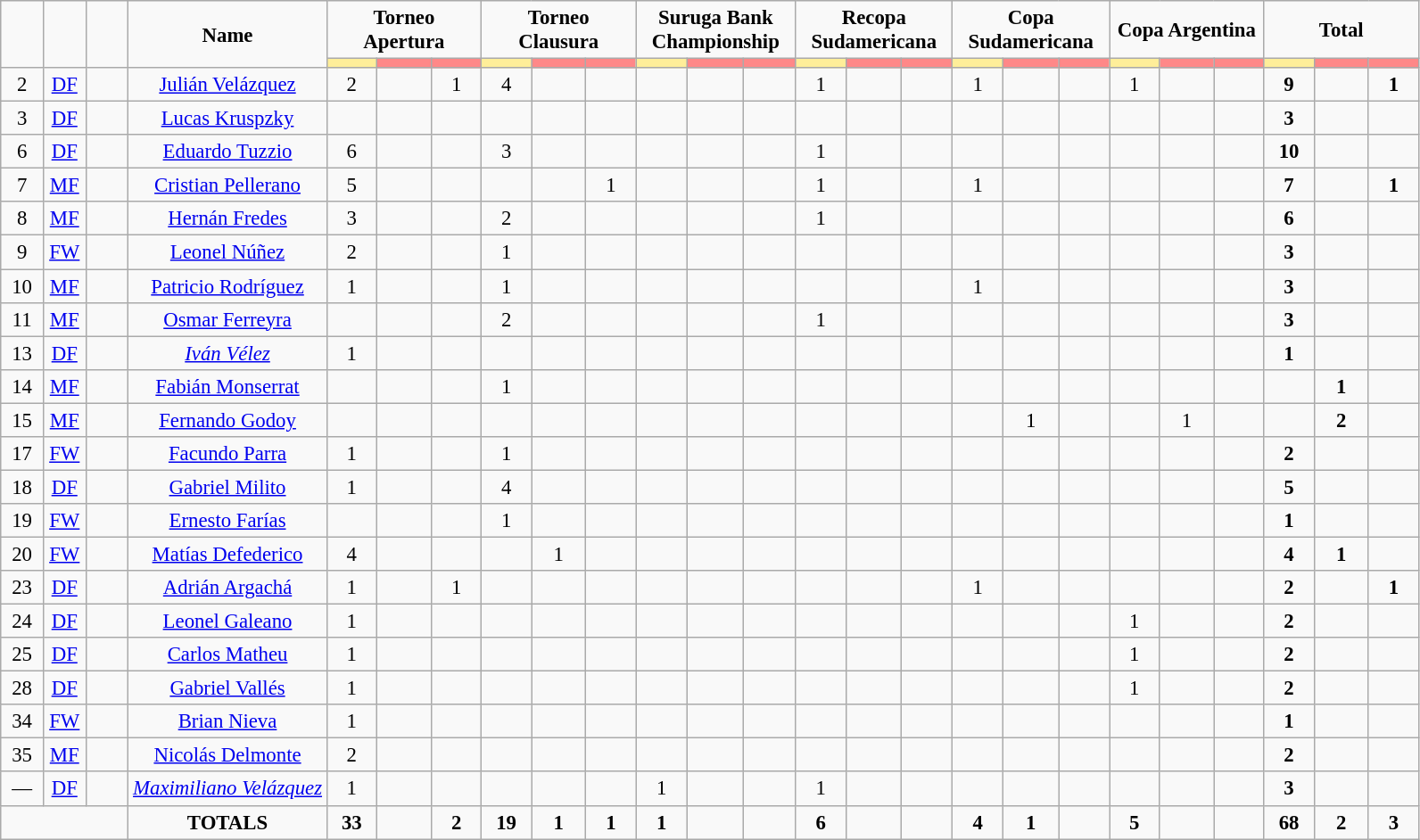<table class="wikitable" style="font-size: 95%; text-align: center">
<tr>
<td rowspan="2"  style="width:3%; text-align:center;"><strong></strong></td>
<td rowspan="2"  style="width:3%; text-align:center;"><strong></strong></td>
<td rowspan="2"  style="width:3%; text-align:center;"><strong></strong></td>
<td rowspan="2"  style="width:14%; text-align:center;"><strong>Name</strong></td>
<td colspan="3" style="text-align:center;"><strong>Torneo Apertura</strong></td>
<td colspan="3" style="text-align:center;"><strong>Torneo Clausura</strong></td>
<td colspan="3" style="text-align:center;"><strong>Suruga Bank Championship</strong></td>
<td colspan="3" style="text-align:center;"><strong>Recopa Sudamericana</strong></td>
<td colspan="3" style="text-align:center;"><strong>Copa Sudamericana</strong></td>
<td colspan="3" style="text-align:center;"><strong>Copa Argentina</strong></td>
<td colspan="3" style="text-align:center;"><strong>Total</strong></td>
</tr>
<tr>
<th style="width:25px; background:#fe9;"></th>
<th style="width:28px; background:#ff8888;"></th>
<th style="width:25px; background:#ff8888;"></th>
<th style="width:25px; background:#fe9;"></th>
<th style="width:28px; background:#ff8888;"></th>
<th style="width:25px; background:#ff8888;"></th>
<th style="width:25px; background:#fe9;"></th>
<th style="width:28px; background:#ff8888;"></th>
<th style="width:25px; background:#ff8888;"></th>
<th style="width:25px; background:#fe9;"></th>
<th style="width:28px; background:#ff8888;"></th>
<th style="width:25px; background:#ff8888;"></th>
<th style="width:25px; background:#fe9;"></th>
<th style="width:28px; background:#ff8888;"></th>
<th style="width:25px; background:#ff8888;"></th>
<th style="width:25px; background:#fe9;"></th>
<th style="width:28px; background:#ff8888;"></th>
<th style="width:25px; background:#ff8888;"></th>
<th style="width:25px; background:#fe9;"></th>
<th style="width:28px; background:#ff8888;"></th>
<th style="width:25px; background:#ff8888;"></th>
</tr>
<tr>
<td>2</td>
<td><a href='#'>DF</a></td>
<td></td>
<td><a href='#'>Julián Velázquez</a></td>
<td>2</td>
<td></td>
<td>1</td>
<td>4</td>
<td></td>
<td></td>
<td></td>
<td></td>
<td></td>
<td>1</td>
<td></td>
<td></td>
<td>1</td>
<td></td>
<td></td>
<td>1</td>
<td></td>
<td></td>
<td><strong>9</strong></td>
<td></td>
<td><strong>1</strong></td>
</tr>
<tr>
<td>3</td>
<td><a href='#'>DF</a></td>
<td></td>
<td><a href='#'>Lucas Kruspzky</a></td>
<td></td>
<td></td>
<td></td>
<td></td>
<td></td>
<td></td>
<td></td>
<td></td>
<td></td>
<td></td>
<td></td>
<td></td>
<td></td>
<td></td>
<td></td>
<td></td>
<td></td>
<td></td>
<td><strong>3</strong></td>
<td></td>
<td></td>
</tr>
<tr>
<td>6</td>
<td><a href='#'>DF</a></td>
<td></td>
<td><a href='#'>Eduardo Tuzzio</a></td>
<td>6</td>
<td></td>
<td></td>
<td>3</td>
<td></td>
<td></td>
<td></td>
<td></td>
<td></td>
<td>1</td>
<td></td>
<td></td>
<td></td>
<td></td>
<td></td>
<td></td>
<td></td>
<td></td>
<td><strong>10</strong></td>
<td></td>
<td></td>
</tr>
<tr>
<td>7</td>
<td><a href='#'>MF</a></td>
<td></td>
<td><a href='#'>Cristian Pellerano</a></td>
<td>5</td>
<td></td>
<td></td>
<td></td>
<td></td>
<td>1</td>
<td></td>
<td></td>
<td></td>
<td>1</td>
<td></td>
<td></td>
<td>1</td>
<td></td>
<td></td>
<td></td>
<td></td>
<td></td>
<td><strong>7</strong></td>
<td></td>
<td><strong>1</strong></td>
</tr>
<tr>
<td>8</td>
<td><a href='#'>MF</a></td>
<td></td>
<td><a href='#'>Hernán Fredes</a></td>
<td>3</td>
<td></td>
<td></td>
<td>2</td>
<td></td>
<td></td>
<td></td>
<td></td>
<td></td>
<td>1</td>
<td></td>
<td></td>
<td></td>
<td></td>
<td></td>
<td></td>
<td></td>
<td></td>
<td><strong>6</strong></td>
<td></td>
<td></td>
</tr>
<tr>
<td>9</td>
<td><a href='#'>FW</a></td>
<td></td>
<td><a href='#'>Leonel Núñez</a></td>
<td>2</td>
<td></td>
<td></td>
<td>1</td>
<td></td>
<td></td>
<td></td>
<td></td>
<td></td>
<td></td>
<td></td>
<td></td>
<td></td>
<td></td>
<td></td>
<td></td>
<td></td>
<td></td>
<td><strong>3</strong></td>
<td></td>
<td></td>
</tr>
<tr>
<td>10</td>
<td><a href='#'>MF</a></td>
<td></td>
<td><a href='#'>Patricio Rodríguez</a></td>
<td>1</td>
<td></td>
<td></td>
<td>1</td>
<td></td>
<td></td>
<td></td>
<td></td>
<td></td>
<td></td>
<td></td>
<td></td>
<td>1</td>
<td></td>
<td></td>
<td></td>
<td></td>
<td></td>
<td><strong>3</strong></td>
<td></td>
<td></td>
</tr>
<tr>
<td>11</td>
<td><a href='#'>MF</a></td>
<td></td>
<td><a href='#'>Osmar Ferreyra</a></td>
<td></td>
<td></td>
<td></td>
<td>2</td>
<td></td>
<td></td>
<td></td>
<td></td>
<td></td>
<td>1</td>
<td></td>
<td></td>
<td></td>
<td></td>
<td></td>
<td></td>
<td></td>
<td></td>
<td><strong>3</strong></td>
<td></td>
<td></td>
</tr>
<tr>
<td>13</td>
<td><a href='#'>DF</a></td>
<td></td>
<td><em><a href='#'>Iván Vélez</a></em></td>
<td>1</td>
<td></td>
<td></td>
<td></td>
<td></td>
<td></td>
<td></td>
<td></td>
<td></td>
<td></td>
<td></td>
<td></td>
<td></td>
<td></td>
<td></td>
<td></td>
<td></td>
<td></td>
<td><strong>1</strong></td>
<td></td>
<td></td>
</tr>
<tr>
<td>14</td>
<td><a href='#'>MF</a></td>
<td></td>
<td><a href='#'>Fabián Monserrat</a></td>
<td></td>
<td></td>
<td></td>
<td>1</td>
<td></td>
<td></td>
<td></td>
<td></td>
<td></td>
<td></td>
<td></td>
<td></td>
<td></td>
<td></td>
<td></td>
<td></td>
<td></td>
<td></td>
<td></td>
<td><strong>1</strong></td>
<td></td>
</tr>
<tr>
<td>15</td>
<td><a href='#'>MF</a></td>
<td></td>
<td><a href='#'>Fernando Godoy</a></td>
<td></td>
<td></td>
<td></td>
<td></td>
<td></td>
<td></td>
<td></td>
<td></td>
<td></td>
<td></td>
<td></td>
<td></td>
<td></td>
<td>1</td>
<td></td>
<td></td>
<td>1</td>
<td></td>
<td></td>
<td><strong>2</strong></td>
<td></td>
</tr>
<tr>
<td>17</td>
<td><a href='#'>FW</a></td>
<td></td>
<td><a href='#'>Facundo Parra</a></td>
<td>1</td>
<td></td>
<td></td>
<td>1</td>
<td></td>
<td></td>
<td></td>
<td></td>
<td></td>
<td></td>
<td></td>
<td></td>
<td></td>
<td></td>
<td></td>
<td></td>
<td></td>
<td></td>
<td><strong>2</strong></td>
<td></td>
<td></td>
</tr>
<tr>
<td>18</td>
<td><a href='#'>DF</a></td>
<td></td>
<td><a href='#'>Gabriel Milito</a></td>
<td>1</td>
<td></td>
<td></td>
<td>4</td>
<td></td>
<td></td>
<td></td>
<td></td>
<td></td>
<td></td>
<td></td>
<td></td>
<td></td>
<td></td>
<td></td>
<td></td>
<td></td>
<td></td>
<td><strong>5</strong></td>
<td></td>
<td></td>
</tr>
<tr>
<td>19</td>
<td><a href='#'>FW</a></td>
<td></td>
<td><a href='#'>Ernesto Farías</a></td>
<td></td>
<td></td>
<td></td>
<td>1</td>
<td></td>
<td></td>
<td></td>
<td></td>
<td></td>
<td></td>
<td></td>
<td></td>
<td></td>
<td></td>
<td></td>
<td></td>
<td></td>
<td></td>
<td><strong>1</strong></td>
<td></td>
<td></td>
</tr>
<tr>
<td>20</td>
<td><a href='#'>FW</a></td>
<td></td>
<td><a href='#'>Matías Defederico</a></td>
<td>4</td>
<td></td>
<td></td>
<td></td>
<td>1</td>
<td></td>
<td></td>
<td></td>
<td></td>
<td></td>
<td></td>
<td></td>
<td></td>
<td></td>
<td></td>
<td></td>
<td></td>
<td></td>
<td><strong>4</strong></td>
<td><strong>1</strong></td>
<td></td>
</tr>
<tr>
<td>23</td>
<td><a href='#'>DF</a></td>
<td></td>
<td><a href='#'>Adrián Argachá</a></td>
<td>1</td>
<td></td>
<td>1</td>
<td></td>
<td></td>
<td></td>
<td></td>
<td></td>
<td></td>
<td></td>
<td></td>
<td></td>
<td>1</td>
<td></td>
<td></td>
<td></td>
<td></td>
<td></td>
<td><strong>2</strong></td>
<td></td>
<td><strong>1</strong></td>
</tr>
<tr>
<td>24</td>
<td><a href='#'>DF</a></td>
<td></td>
<td><a href='#'>Leonel Galeano</a></td>
<td>1</td>
<td></td>
<td></td>
<td></td>
<td></td>
<td></td>
<td></td>
<td></td>
<td></td>
<td></td>
<td></td>
<td></td>
<td></td>
<td></td>
<td></td>
<td>1</td>
<td></td>
<td></td>
<td><strong>2</strong></td>
<td></td>
<td></td>
</tr>
<tr>
<td>25</td>
<td><a href='#'>DF</a></td>
<td></td>
<td><a href='#'>Carlos Matheu</a></td>
<td>1</td>
<td></td>
<td></td>
<td></td>
<td></td>
<td></td>
<td></td>
<td></td>
<td></td>
<td></td>
<td></td>
<td></td>
<td></td>
<td></td>
<td></td>
<td>1</td>
<td></td>
<td></td>
<td><strong>2</strong></td>
<td></td>
<td></td>
</tr>
<tr>
<td>28</td>
<td><a href='#'>DF</a></td>
<td></td>
<td><a href='#'>Gabriel Vallés</a></td>
<td>1</td>
<td></td>
<td></td>
<td></td>
<td></td>
<td></td>
<td></td>
<td></td>
<td></td>
<td></td>
<td></td>
<td></td>
<td></td>
<td></td>
<td></td>
<td>1</td>
<td></td>
<td></td>
<td><strong>2</strong></td>
<td></td>
<td></td>
</tr>
<tr>
<td>34</td>
<td><a href='#'>FW</a></td>
<td></td>
<td><a href='#'>Brian Nieva</a></td>
<td>1</td>
<td></td>
<td></td>
<td></td>
<td></td>
<td></td>
<td></td>
<td></td>
<td></td>
<td></td>
<td></td>
<td></td>
<td></td>
<td></td>
<td></td>
<td></td>
<td></td>
<td></td>
<td><strong>1</strong></td>
<td></td>
<td></td>
</tr>
<tr>
<td>35</td>
<td><a href='#'>MF</a></td>
<td></td>
<td><a href='#'>Nicolás Delmonte</a></td>
<td>2</td>
<td></td>
<td></td>
<td></td>
<td></td>
<td></td>
<td></td>
<td></td>
<td></td>
<td></td>
<td></td>
<td></td>
<td></td>
<td></td>
<td></td>
<td></td>
<td></td>
<td></td>
<td><strong>2</strong></td>
<td></td>
<td></td>
</tr>
<tr>
<td>—</td>
<td><a href='#'>DF</a></td>
<td></td>
<td><em><a href='#'>Maximiliano Velázquez</a></em></td>
<td>1</td>
<td></td>
<td></td>
<td></td>
<td></td>
<td></td>
<td>1</td>
<td></td>
<td></td>
<td>1</td>
<td></td>
<td></td>
<td></td>
<td></td>
<td></td>
<td></td>
<td></td>
<td></td>
<td><strong>3</strong></td>
<td></td>
<td></td>
</tr>
<tr>
<td colspan="3"></td>
<td><strong>TOTALS</strong></td>
<td><strong>33</strong></td>
<td></td>
<td><strong>2</strong></td>
<td><strong>19</strong></td>
<td><strong>1</strong></td>
<td><strong>1</strong></td>
<td><strong>1</strong></td>
<td></td>
<td></td>
<td><strong>6</strong></td>
<td></td>
<td></td>
<td><strong>4</strong></td>
<td><strong>1</strong></td>
<td></td>
<td><strong>5</strong></td>
<td></td>
<td></td>
<td><strong>68</strong></td>
<td><strong>2</strong></td>
<td><strong>3</strong></td>
</tr>
</table>
